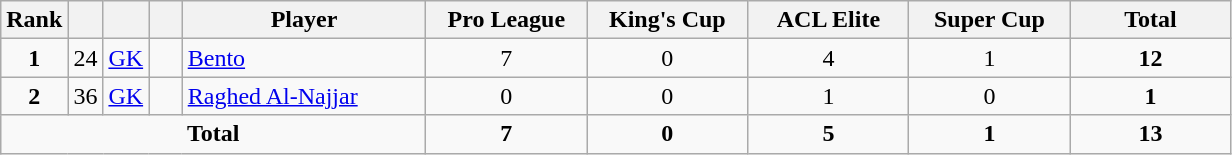<table class="wikitable" style="text-align:center">
<tr>
<th width=15>Rank</th>
<th width=15></th>
<th width=15></th>
<th width=15></th>
<th width=155>Player</th>
<th width=100>Pro League</th>
<th width=100>King's Cup</th>
<th width=100>ACL Elite</th>
<th width=100>Super Cup</th>
<th width=100>Total</th>
</tr>
<tr>
<td><strong>1</strong></td>
<td>24</td>
<td><a href='#'>GK</a></td>
<td></td>
<td align=left><a href='#'>Bento</a></td>
<td>7</td>
<td>0</td>
<td>4</td>
<td>1</td>
<td><strong>12</strong></td>
</tr>
<tr>
<td><strong>2</strong></td>
<td>36</td>
<td><a href='#'>GK</a></td>
<td></td>
<td align=left><a href='#'>Raghed Al-Najjar</a></td>
<td>0</td>
<td>0</td>
<td>1</td>
<td>0</td>
<td><strong>1</strong></td>
</tr>
<tr>
<td colspan=5><strong>Total</strong></td>
<td><strong>7</strong></td>
<td><strong>0</strong></td>
<td><strong>5</strong></td>
<td><strong>1</strong></td>
<td><strong>13</strong></td>
</tr>
</table>
